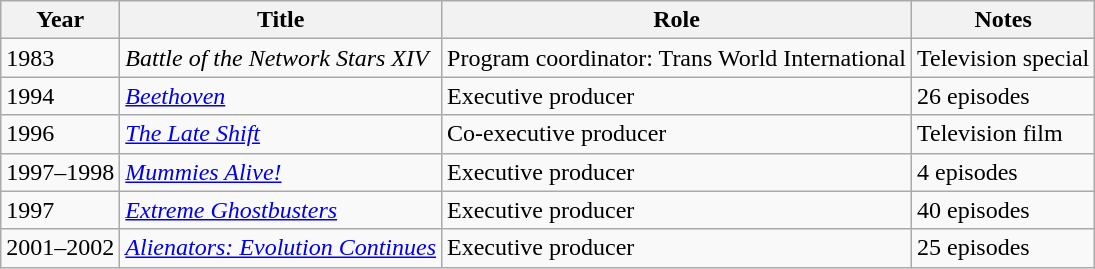<table class="wikitable sortable">
<tr>
<th>Year</th>
<th>Title</th>
<th>Role</th>
<th>Notes</th>
</tr>
<tr>
<td>1983</td>
<td><em>Battle of the Network Stars XIV</em></td>
<td>Program coordinator: Trans World International</td>
<td>Television special</td>
</tr>
<tr>
<td>1994</td>
<td><a href='#'><em>Beethoven</em></a></td>
<td>Executive producer</td>
<td>26 episodes</td>
</tr>
<tr>
<td>1996</td>
<td><em><a href='#'>The Late Shift</a></em></td>
<td>Co-executive producer</td>
<td>Television film</td>
</tr>
<tr>
<td>1997–1998</td>
<td><em><a href='#'>Mummies Alive!</a></em></td>
<td>Executive producer</td>
<td>4 episodes</td>
</tr>
<tr>
<td>1997</td>
<td><em><a href='#'>Extreme Ghostbusters</a></em></td>
<td>Executive producer</td>
<td>40 episodes</td>
</tr>
<tr>
<td>2001–2002</td>
<td><em><a href='#'>Alienators: Evolution Continues</a></em></td>
<td>Executive producer</td>
<td>25 episodes</td>
</tr>
</table>
